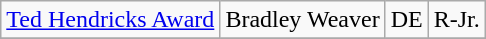<table class="wikitable">
<tr>
<td><a href='#'>Ted Hendricks Award</a></td>
<td>Bradley Weaver</td>
<td>DE</td>
<td>R-Jr.</td>
</tr>
<tr>
</tr>
</table>
